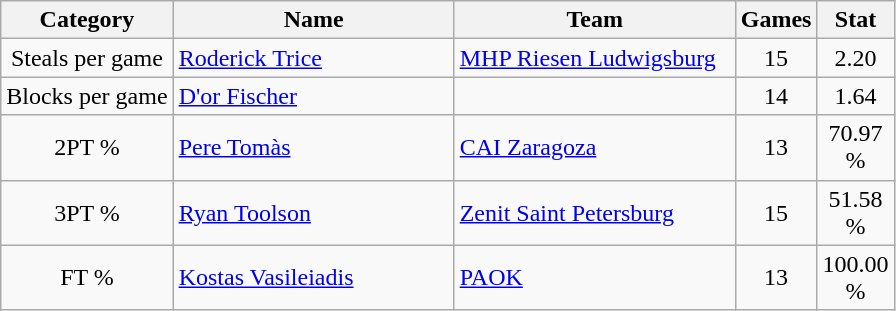<table class="wikitable sortable" style="text-align: center;">
<tr>
<th>Category</th>
<th width=180>Name</th>
<th width=180>Team</th>
<th width=40>Games</th>
<th width=40>Stat</th>
</tr>
<tr>
<td>Steals per game</td>
<td align="left"> <a href='#'>Roderick Trice</a></td>
<td align="left"> <a href='#'>MHP Riesen Ludwigsburg</a></td>
<td>15</td>
<td>2.20</td>
</tr>
<tr>
<td>Blocks per game</td>
<td align="left"> <a href='#'>D'or Fischer</a></td>
<td align="left"></td>
<td>14</td>
<td>1.64</td>
</tr>
<tr>
<td>2PT %</td>
<td align="left"> <a href='#'>Pere Tomàs</a></td>
<td align="left"> <a href='#'>CAI Zaragoza</a></td>
<td>13</td>
<td>70.97 %</td>
</tr>
<tr>
<td>3PT %</td>
<td align="left"> <a href='#'>Ryan Toolson</a></td>
<td align="left"> <a href='#'>Zenit Saint Petersburg</a></td>
<td>15</td>
<td>51.58 %</td>
</tr>
<tr>
<td>FT %</td>
<td align="left"> <a href='#'>Kostas Vasileiadis</a></td>
<td align="left"> <a href='#'>PAOK</a></td>
<td>13</td>
<td>100.00 %</td>
</tr>
</table>
